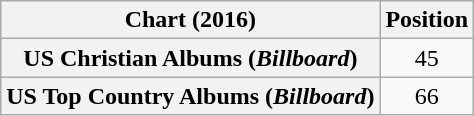<table class="wikitable sortable plainrowheaders" style="text-align:center">
<tr>
<th>Chart (2016)</th>
<th>Position</th>
</tr>
<tr>
<th scope="row">US Christian Albums (<em>Billboard</em>)</th>
<td>45</td>
</tr>
<tr>
<th scope="row">US Top Country Albums (<em>Billboard</em>)</th>
<td>66</td>
</tr>
</table>
